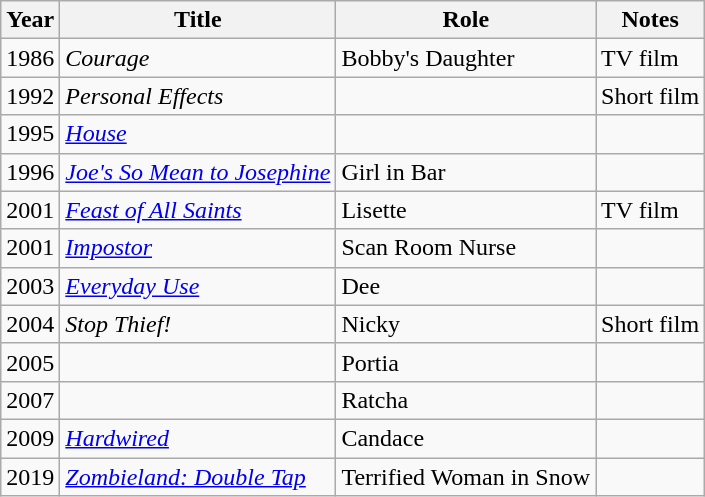<table class="wikitable sortable">
<tr>
<th>Year</th>
<th>Title</th>
<th>Role</th>
<th class="unsortable">Notes</th>
</tr>
<tr>
<td>1986</td>
<td><em>Courage</em></td>
<td>Bobby's Daughter</td>
<td>TV film</td>
</tr>
<tr>
<td>1992</td>
<td><em>Personal Effects</em></td>
<td></td>
<td>Short film</td>
</tr>
<tr>
<td>1995</td>
<td><em><a href='#'>House</a></em></td>
<td></td>
<td></td>
</tr>
<tr>
<td>1996</td>
<td><em><a href='#'>Joe's So Mean to Josephine</a></em></td>
<td>Girl in Bar</td>
<td></td>
</tr>
<tr>
<td>2001</td>
<td><em><a href='#'>Feast of All Saints</a></em></td>
<td>Lisette</td>
<td>TV film</td>
</tr>
<tr>
<td>2001</td>
<td><em><a href='#'>Impostor</a></em></td>
<td>Scan Room Nurse</td>
<td></td>
</tr>
<tr>
<td>2003</td>
<td><em><a href='#'>Everyday Use</a></em></td>
<td>Dee</td>
<td></td>
</tr>
<tr>
<td>2004</td>
<td><em>Stop Thief!</em></td>
<td>Nicky</td>
<td>Short film</td>
</tr>
<tr>
<td>2005</td>
<td><em></em></td>
<td>Portia</td>
<td></td>
</tr>
<tr>
<td>2007</td>
<td><em></em></td>
<td>Ratcha</td>
<td></td>
</tr>
<tr>
<td>2009</td>
<td><em><a href='#'>Hardwired</a></em></td>
<td>Candace</td>
<td></td>
</tr>
<tr>
<td>2019</td>
<td><em><a href='#'>Zombieland: Double Tap</a></em></td>
<td>Terrified Woman in Snow</td>
<td></td>
</tr>
</table>
